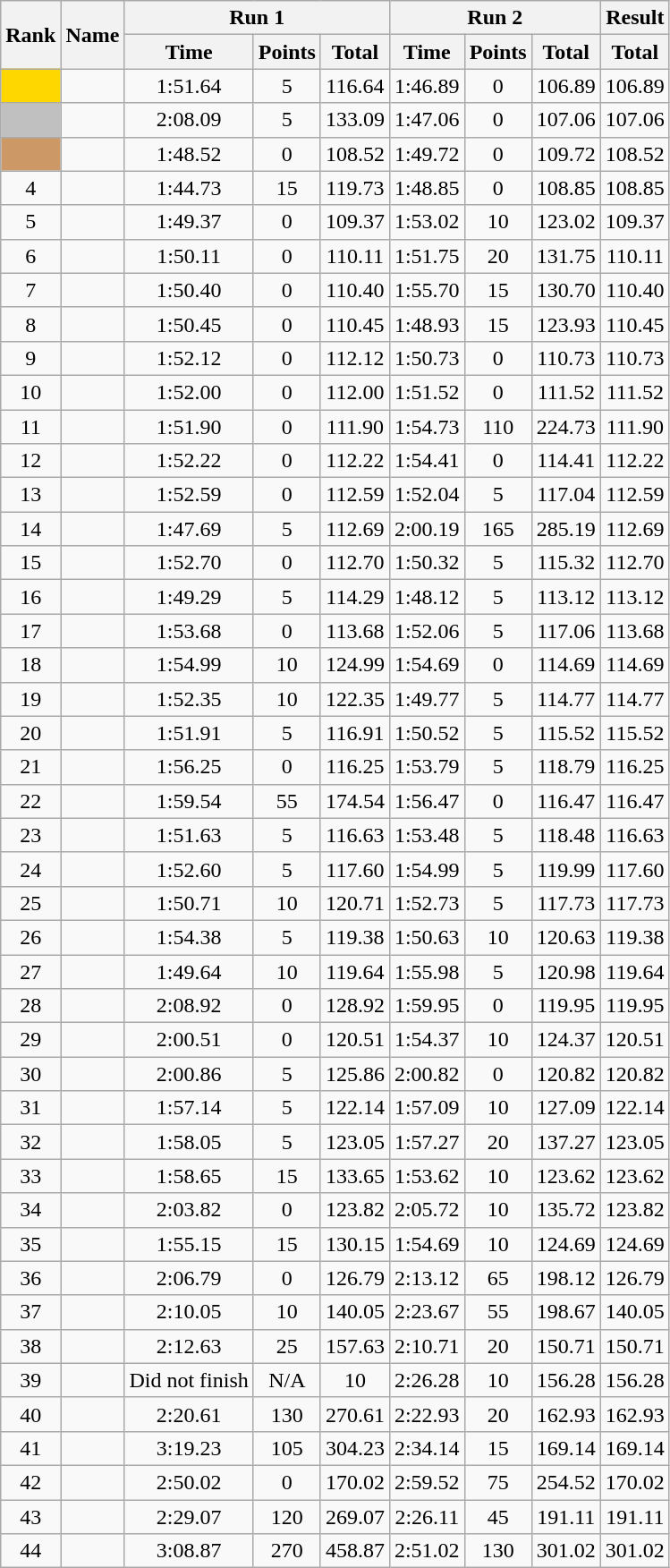<table class="wikitable" style="text-align:center">
<tr>
<th rowspan=2>Rank</th>
<th rowspan=2>Name</th>
<th colspan=3>Run 1</th>
<th colspan=3>Run 2</th>
<th>Result</th>
</tr>
<tr>
<th>Time</th>
<th>Points</th>
<th>Total</th>
<th>Time</th>
<th>Points</th>
<th>Total</th>
<th>Total</th>
</tr>
<tr>
<td bgcolor=gold></td>
<td align=left></td>
<td>1:51.64</td>
<td>5</td>
<td>116.64</td>
<td>1:46.89</td>
<td>0</td>
<td>106.89</td>
<td>106.89</td>
</tr>
<tr>
<td bgcolor=silver></td>
<td align=left></td>
<td>2:08.09</td>
<td>5</td>
<td>133.09</td>
<td>1:47.06</td>
<td>0</td>
<td>107.06</td>
<td>107.06</td>
</tr>
<tr>
<td bgcolor=cc9966></td>
<td align=left></td>
<td>1:48.52</td>
<td>0</td>
<td>108.52</td>
<td>1:49.72</td>
<td>0</td>
<td>109.72</td>
<td>108.52</td>
</tr>
<tr>
<td>4</td>
<td align=left></td>
<td>1:44.73</td>
<td>15</td>
<td>119.73</td>
<td>1:48.85</td>
<td>0</td>
<td>108.85</td>
<td>108.85</td>
</tr>
<tr>
<td>5</td>
<td align=left></td>
<td>1:49.37</td>
<td>0</td>
<td>109.37</td>
<td>1:53.02</td>
<td>10</td>
<td>123.02</td>
<td>109.37</td>
</tr>
<tr>
<td>6</td>
<td align=left></td>
<td>1:50.11</td>
<td>0</td>
<td>110.11</td>
<td>1:51.75</td>
<td>20</td>
<td>131.75</td>
<td>110.11</td>
</tr>
<tr>
<td>7</td>
<td align=left></td>
<td>1:50.40</td>
<td>0</td>
<td>110.40</td>
<td>1:55.70</td>
<td>15</td>
<td>130.70</td>
<td>110.40</td>
</tr>
<tr>
<td>8</td>
<td align=left></td>
<td>1:50.45</td>
<td>0</td>
<td>110.45</td>
<td>1:48.93</td>
<td>15</td>
<td>123.93</td>
<td>110.45</td>
</tr>
<tr>
<td>9</td>
<td align=left></td>
<td>1:52.12</td>
<td>0</td>
<td>112.12</td>
<td>1:50.73</td>
<td>0</td>
<td>110.73</td>
<td>110.73</td>
</tr>
<tr>
<td>10</td>
<td align=left></td>
<td>1:52.00</td>
<td>0</td>
<td>112.00</td>
<td>1:51.52</td>
<td>0</td>
<td>111.52</td>
<td>111.52</td>
</tr>
<tr>
<td>11</td>
<td align=left></td>
<td>1:51.90</td>
<td>0</td>
<td>111.90</td>
<td>1:54.73</td>
<td>110</td>
<td>224.73</td>
<td>111.90</td>
</tr>
<tr>
<td>12</td>
<td align=left></td>
<td>1:52.22</td>
<td>0</td>
<td>112.22</td>
<td>1:54.41</td>
<td>0</td>
<td>114.41</td>
<td>112.22</td>
</tr>
<tr>
<td>13</td>
<td align=left></td>
<td>1:52.59</td>
<td>0</td>
<td>112.59</td>
<td>1:52.04</td>
<td>5</td>
<td>117.04</td>
<td>112.59</td>
</tr>
<tr>
<td>14</td>
<td align=left></td>
<td>1:47.69</td>
<td>5</td>
<td>112.69</td>
<td>2:00.19</td>
<td>165</td>
<td>285.19</td>
<td>112.69</td>
</tr>
<tr>
<td>15</td>
<td align=left></td>
<td>1:52.70</td>
<td>0</td>
<td>112.70</td>
<td>1:50.32</td>
<td>5</td>
<td>115.32</td>
<td>112.70</td>
</tr>
<tr>
<td>16</td>
<td align=left></td>
<td>1:49.29</td>
<td>5</td>
<td>114.29</td>
<td>1:48.12</td>
<td>5</td>
<td>113.12</td>
<td>113.12</td>
</tr>
<tr>
<td>17</td>
<td align=left></td>
<td>1:53.68</td>
<td>0</td>
<td>113.68</td>
<td>1:52.06</td>
<td>5</td>
<td>117.06</td>
<td>113.68</td>
</tr>
<tr>
<td>18</td>
<td align=left></td>
<td>1:54.99</td>
<td>10</td>
<td>124.99</td>
<td>1:54.69</td>
<td>0</td>
<td>114.69</td>
<td>114.69</td>
</tr>
<tr>
<td>19</td>
<td align=left></td>
<td>1:52.35</td>
<td>10</td>
<td>122.35</td>
<td>1:49.77</td>
<td>5</td>
<td>114.77</td>
<td>114.77</td>
</tr>
<tr>
<td>20</td>
<td align=left></td>
<td>1:51.91</td>
<td>5</td>
<td>116.91</td>
<td>1:50.52</td>
<td>5</td>
<td>115.52</td>
<td>115.52</td>
</tr>
<tr>
<td>21</td>
<td align=left></td>
<td>1:56.25</td>
<td>0</td>
<td>116.25</td>
<td>1:53.79</td>
<td>5</td>
<td>118.79</td>
<td>116.25</td>
</tr>
<tr>
<td>22</td>
<td align=left></td>
<td>1:59.54</td>
<td>55</td>
<td>174.54</td>
<td>1:56.47</td>
<td>0</td>
<td>116.47</td>
<td>116.47</td>
</tr>
<tr>
<td>23</td>
<td align=left></td>
<td>1:51.63</td>
<td>5</td>
<td>116.63</td>
<td>1:53.48</td>
<td>5</td>
<td>118.48</td>
<td>116.63</td>
</tr>
<tr>
<td>24</td>
<td align=left></td>
<td>1:52.60</td>
<td>5</td>
<td>117.60</td>
<td>1:54.99</td>
<td>5</td>
<td>119.99</td>
<td>117.60</td>
</tr>
<tr>
<td>25</td>
<td align=left></td>
<td>1:50.71</td>
<td>10</td>
<td>120.71</td>
<td>1:52.73</td>
<td>5</td>
<td>117.73</td>
<td>117.73</td>
</tr>
<tr>
<td>26</td>
<td align=left></td>
<td>1:54.38</td>
<td>5</td>
<td>119.38</td>
<td>1:50.63</td>
<td>10</td>
<td>120.63</td>
<td>119.38</td>
</tr>
<tr>
<td>27</td>
<td align=left></td>
<td>1:49.64</td>
<td>10</td>
<td>119.64</td>
<td>1:55.98</td>
<td>5</td>
<td>120.98</td>
<td>119.64</td>
</tr>
<tr>
<td>28</td>
<td align=left></td>
<td>2:08.92</td>
<td>0</td>
<td>128.92</td>
<td>1:59.95</td>
<td>0</td>
<td>119.95</td>
<td>119.95</td>
</tr>
<tr>
<td>29</td>
<td align=left></td>
<td>2:00.51</td>
<td>0</td>
<td>120.51</td>
<td>1:54.37</td>
<td>10</td>
<td>124.37</td>
<td>120.51</td>
</tr>
<tr>
<td>30</td>
<td align=left></td>
<td>2:00.86</td>
<td>5</td>
<td>125.86</td>
<td>2:00.82</td>
<td>0</td>
<td>120.82</td>
<td>120.82</td>
</tr>
<tr>
<td>31</td>
<td align=left></td>
<td>1:57.14</td>
<td>5</td>
<td>122.14</td>
<td>1:57.09</td>
<td>10</td>
<td>127.09</td>
<td>122.14</td>
</tr>
<tr>
<td>32</td>
<td align=left></td>
<td>1:58.05</td>
<td>5</td>
<td>123.05</td>
<td>1:57.27</td>
<td>20</td>
<td>137.27</td>
<td>123.05</td>
</tr>
<tr>
<td>33</td>
<td align=left></td>
<td>1:58.65</td>
<td>15</td>
<td>133.65</td>
<td>1:53.62</td>
<td>10</td>
<td>123.62</td>
<td>123.62</td>
</tr>
<tr>
<td>34</td>
<td align=left></td>
<td>2:03.82</td>
<td>0</td>
<td>123.82</td>
<td>2:05.72</td>
<td>10</td>
<td>135.72</td>
<td>123.82</td>
</tr>
<tr>
<td>35</td>
<td align=left></td>
<td>1:55.15</td>
<td>15</td>
<td>130.15</td>
<td>1:54.69</td>
<td>10</td>
<td>124.69</td>
<td>124.69</td>
</tr>
<tr>
<td>36</td>
<td align=left></td>
<td>2:06.79</td>
<td>0</td>
<td>126.79</td>
<td>2:13.12</td>
<td>65</td>
<td>198.12</td>
<td>126.79</td>
</tr>
<tr>
<td>37</td>
<td align=left></td>
<td>2:10.05</td>
<td>10</td>
<td>140.05</td>
<td>2:23.67</td>
<td>55</td>
<td>198.67</td>
<td>140.05</td>
</tr>
<tr>
<td>38</td>
<td align=left></td>
<td>2:12.63</td>
<td>25</td>
<td>157.63</td>
<td>2:10.71</td>
<td>20</td>
<td>150.71</td>
<td>150.71</td>
</tr>
<tr>
<td>39</td>
<td align=left></td>
<td>Did not finish</td>
<td>N/A</td>
<td>10</td>
<td>2:26.28</td>
<td>10</td>
<td>156.28</td>
<td>156.28</td>
</tr>
<tr>
<td>40</td>
<td align=left></td>
<td>2:20.61</td>
<td>130</td>
<td>270.61</td>
<td>2:22.93</td>
<td>20</td>
<td>162.93</td>
<td>162.93</td>
</tr>
<tr>
<td>41</td>
<td align=left></td>
<td>3:19.23</td>
<td>105</td>
<td>304.23</td>
<td>2:34.14</td>
<td>15</td>
<td>169.14</td>
<td>169.14</td>
</tr>
<tr>
<td>42</td>
<td align=left></td>
<td>2:50.02</td>
<td>0</td>
<td>170.02</td>
<td>2:59.52</td>
<td>75</td>
<td>254.52</td>
<td>170.02</td>
</tr>
<tr>
<td>43</td>
<td align=left></td>
<td>2:29.07</td>
<td>120</td>
<td>269.07</td>
<td>2:26.11</td>
<td>45</td>
<td>191.11</td>
<td>191.11</td>
</tr>
<tr>
<td>44</td>
<td align=left></td>
<td>3:08.87</td>
<td>270</td>
<td>458.87</td>
<td>2:51.02</td>
<td>130</td>
<td>301.02</td>
<td>301.02</td>
</tr>
</table>
